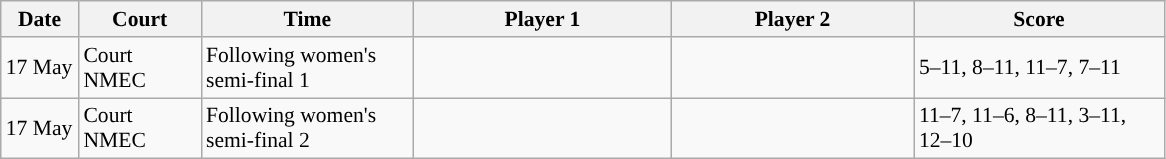<table class="sortable wikitable" style="font-size:90%">
<tr>
<th width="45" class="unsortable">Date</th>
<th width="75">Court</th>
<th width="135">Time</th>
<th width="165">Player 1</th>
<th width="155">Player 2</th>
<th width="160" class="unsortable">Score</th>
</tr>
<tr>
<td>17 May</td>
<td>Court NMEC</td>
<td>Following women's semi-final 1</td>
<td></td>
<td><strong></strong></td>
<td>5–11, 8–11, 11–7, 7–11</td>
</tr>
<tr>
<td>17 May</td>
<td>Court NMEC</td>
<td>Following women's semi-final 2</td>
<td><strong></strong></td>
<td></td>
<td>11–7, 11–6, 8–11, 3–11, 12–10</td>
</tr>
</table>
